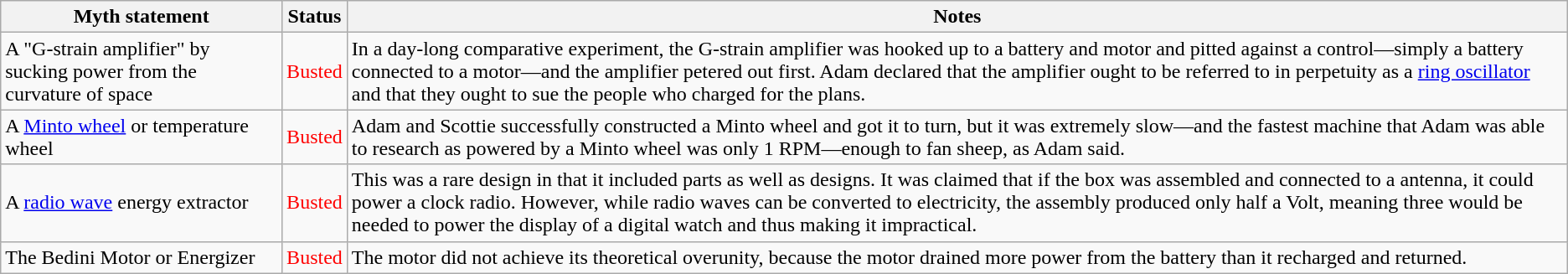<table class="wikitable plainrowheaders">
<tr>
<th>Myth statement</th>
<th>Status</th>
<th>Notes</th>
</tr>
<tr>
<td>A "G-strain amplifier" by sucking power from the curvature of space</td>
<td style="color:red">Busted</td>
<td>In a day-long comparative experiment, the G-strain amplifier was hooked up to a battery and motor and pitted against a control—simply a battery connected to a motor—and the amplifier petered out first. Adam declared that the amplifier ought to be referred to in perpetuity as a <a href='#'>ring oscillator</a> and that they ought to sue the people who charged for the plans.</td>
</tr>
<tr>
<td>A <a href='#'>Minto wheel</a> or temperature wheel</td>
<td style="color:red">Busted</td>
<td>Adam and Scottie successfully constructed a Minto wheel and got it to turn, but it was extremely slow—and the fastest machine that Adam was able to research as powered by a Minto wheel was only 1 RPM—enough to fan sheep, as Adam said.</td>
</tr>
<tr>
<td>A <a href='#'>radio wave</a> energy extractor</td>
<td style="color:red">Busted</td>
<td>This was a rare design in that it included parts as well as designs. It was claimed that if the box was assembled and connected to a  antenna, it could power a clock radio. However, while radio waves can be converted to electricity, the assembly produced only half a Volt, meaning three would be needed to power the display of a digital watch and thus making it impractical.</td>
</tr>
<tr>
<td>The Bedini Motor or Energizer</td>
<td style="color:red">Busted</td>
<td>The motor did not achieve its theoretical overunity, because the motor drained more power from the battery than it recharged and returned.</td>
</tr>
</table>
